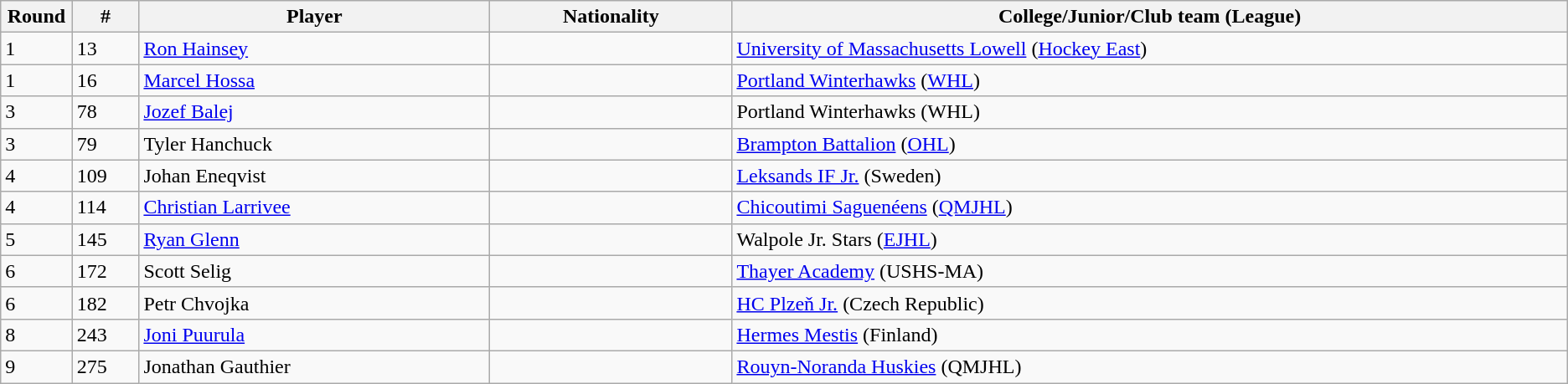<table class="wikitable">
<tr align="center">
<th bgcolor="#DDDDFF" width="4.0%">Round</th>
<th bgcolor="#DDDDFF" width="4.0%">#</th>
<th bgcolor="#DDDDFF" width="21.0%">Player</th>
<th bgcolor="#DDDDFF" width="14.5%">Nationality</th>
<th bgcolor="#DDDDFF" width="50.0%">College/Junior/Club team (League)</th>
</tr>
<tr>
<td>1</td>
<td>13</td>
<td><a href='#'>Ron Hainsey</a></td>
<td></td>
<td><a href='#'>University of Massachusetts Lowell</a> (<a href='#'>Hockey East</a>)</td>
</tr>
<tr>
<td>1</td>
<td>16</td>
<td><a href='#'>Marcel Hossa</a></td>
<td></td>
<td><a href='#'>Portland Winterhawks</a> (<a href='#'>WHL</a>)</td>
</tr>
<tr>
<td>3</td>
<td>78</td>
<td><a href='#'>Jozef Balej</a></td>
<td></td>
<td>Portland Winterhawks (WHL)</td>
</tr>
<tr>
<td>3</td>
<td>79</td>
<td>Tyler Hanchuck</td>
<td></td>
<td><a href='#'>Brampton Battalion</a> (<a href='#'>OHL</a>)</td>
</tr>
<tr>
<td>4</td>
<td>109</td>
<td>Johan Eneqvist</td>
<td></td>
<td><a href='#'>Leksands IF Jr.</a> (Sweden)</td>
</tr>
<tr>
<td>4</td>
<td>114</td>
<td><a href='#'>Christian Larrivee</a></td>
<td></td>
<td><a href='#'>Chicoutimi Saguenéens</a> (<a href='#'>QMJHL</a>)</td>
</tr>
<tr>
<td>5</td>
<td>145</td>
<td><a href='#'>Ryan Glenn</a></td>
<td></td>
<td>Walpole Jr. Stars (<a href='#'>EJHL</a>)</td>
</tr>
<tr>
<td>6</td>
<td>172</td>
<td>Scott Selig</td>
<td></td>
<td><a href='#'>Thayer Academy</a> (USHS-MA)</td>
</tr>
<tr>
<td>6</td>
<td>182</td>
<td>Petr Chvojka</td>
<td></td>
<td><a href='#'>HC Plzeň Jr.</a> (Czech Republic)</td>
</tr>
<tr>
<td>8</td>
<td>243</td>
<td><a href='#'>Joni Puurula</a></td>
<td></td>
<td><a href='#'>Hermes Mestis</a> (Finland)</td>
</tr>
<tr>
<td>9</td>
<td>275</td>
<td>Jonathan Gauthier</td>
<td></td>
<td><a href='#'>Rouyn-Noranda Huskies</a> (QMJHL)</td>
</tr>
</table>
